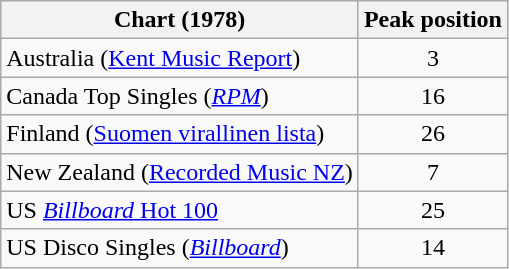<table class="wikitable sortable">
<tr>
<th>Chart (1978)</th>
<th>Peak position</th>
</tr>
<tr>
<td>Australia (<a href='#'>Kent Music Report</a>)</td>
<td style="text-align:center;">3</td>
</tr>
<tr>
<td>Canada Top Singles (<em><a href='#'>RPM</a></em>)</td>
<td style="text-align:center;">16</td>
</tr>
<tr>
<td>Finland (<a href='#'>Suomen virallinen lista</a>)</td>
<td style="text-align:center;">26</td>
</tr>
<tr>
<td>New Zealand (<a href='#'>Recorded Music NZ</a>)</td>
<td style="text-align:center;">7</td>
</tr>
<tr>
<td>US <a href='#'><em>Billboard</em> Hot 100</a></td>
<td style="text-align:center;">25</td>
</tr>
<tr>
<td>US  Disco Singles (<em><a href='#'>Billboard</a></em>)</td>
<td style="text-align:center;">14</td>
</tr>
</table>
